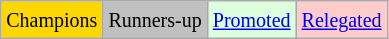<table class="wikitable">
<tr>
<td bgcolor=gold><small>Champions</small></td>
<td bgcolor=silver><small>Runners-up</small></td>
<td bgcolor="#DDFFDD"><small><a href='#'>Promoted</a></small></td>
<td bgcolor="#FFCCCC"><small><a href='#'>Relegated</a></small></td>
</tr>
</table>
